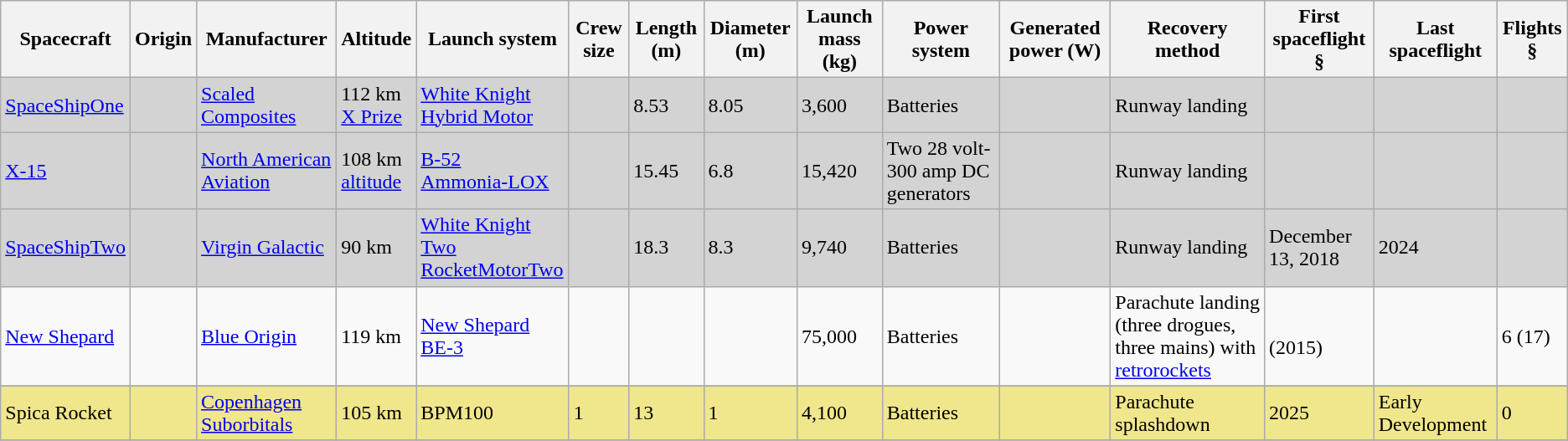<table class="wikitable sortable">
<tr>
<th width=80>Spacecraft</th>
<th>Origin</th>
<th>Manufacturer</th>
<th>Altitude</th>
<th>Launch system</th>
<th>Crew size</th>
<th>Length (m)</th>
<th>Diameter (m)</th>
<th>Launch mass (kg)</th>
<th>Power system</th>
<th>Generated power (W)</th>
<th>Recovery method</th>
<th>First spaceflight §</th>
<th>Last spaceflight</th>
<th>Flights §</th>
</tr>
<tr style="background:lightgrey">
<td><a href='#'>SpaceShipOne</a></td>
<td></td>
<td><a href='#'>Scaled Composites</a></td>
<td>112 km<br><a href='#'>X Prize</a></td>
<td><a href='#'>White Knight</a><br><a href='#'>Hybrid Motor</a></td>
<td></td>
<td>8.53</td>
<td>8.05</td>
<td data-sort-value="3600">3,600</td>
<td>Batteries</td>
<td></td>
<td>Runway landing</td>
<td data-sort-value="2004"></td>
<td></td>
<td></td>
</tr>
<tr style="background:lightgrey">
<td><a href='#'>X-15</a></td>
<td></td>
<td><a href='#'>North American Aviation</a></td>
<td>108 km<br><a href='#'>altitude</a></td>
<td><a href='#'>B-52</a><br><a href='#'>Ammonia-LOX</a></td>
<td></td>
<td>15.45</td>
<td>6.8</td>
<td data-sort-value="15420">15,420</td>
<td>Two 28 volt-300 amp DC generators</td>
<td></td>
<td>Runway landing</td>
<td data-sort-value="1963"></td>
<td></td>
<td></td>
</tr>
<tr style="background:lightgrey">
<td><a href='#'>SpaceShipTwo</a></td>
<td></td>
<td><a href='#'>Virgin Galactic</a></td>
<td>90 km</td>
<td><a href='#'>White Knight Two</a><br><a href='#'>RocketMotorTwo</a></td>
<td></td>
<td>18.3</td>
<td>8.3</td>
<td data-sort-value="9740">9,740</td>
<td>Batteries</td>
<td></td>
<td>Runway landing</td>
<td>December 13, 2018</td>
<td>2024</td>
<td></td>
</tr>
<tr>
<td><a href='#'>New Shepard</a></td>
<td></td>
<td><a href='#'>Blue Origin</a></td>
<td>119 km</td>
<td><a href='#'>New Shepard</a><br><a href='#'>BE-3</a></td>
<td></td>
<td></td>
<td></td>
<td data-sort-value="75000">75,000 </td>
<td>Batteries</td>
<td></td>
<td>Parachute landing (three drogues, three mains) with <a href='#'>retrorockets</a></td>
<td data-sort-value="2017"><br>(2015)</td>
<td></td>
<td>6 (17)</td>
</tr>
<tr>
</tr>
<tr style="background:khaki">
<td>Spica Rocket</td>
<td></td>
<td><a href='#'>Copenhagen Suborbitals</a></td>
<td>105 km</td>
<td>BPM100</td>
<td>1</td>
<td>13</td>
<td>1</td>
<td>4,100</td>
<td>Batteries</td>
<td></td>
<td>Parachute splashdown</td>
<td>2025</td>
<td>Early Development</td>
<td>0</td>
</tr>
<tr>
</tr>
</table>
